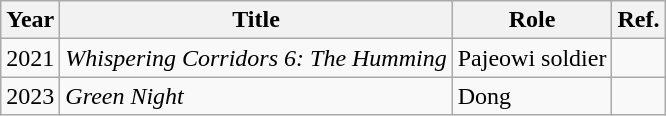<table class="wikitable">
<tr>
<th>Year</th>
<th>Title</th>
<th>Role</th>
<th>Ref.</th>
</tr>
<tr>
<td>2021</td>
<td><em>Whispering Corridors 6: The Humming</em></td>
<td>Pajeowi soldier</td>
<td></td>
</tr>
<tr>
<td>2023</td>
<td><em>Green Night</em></td>
<td>Dong</td>
<td></td>
</tr>
</table>
